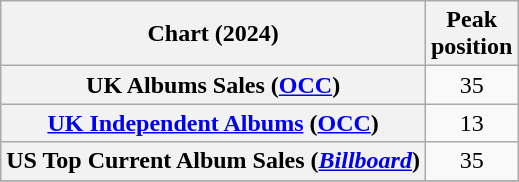<table class="wikitable sortable plainrowheaders" style="text-align:center">
<tr>
<th scope="col">Chart (2024)</th>
<th scope="col">Peak<br>position</th>
</tr>
<tr>
<th scope="row">UK Albums Sales (<a href='#'>OCC</a>)</th>
<td>35</td>
</tr>
<tr>
<th scope="row"><a href='#'>UK Independent Albums</a> (<a href='#'>OCC</a>)</th>
<td>13</td>
</tr>
<tr>
<th scope="row">US Top Current Album Sales (<em><a href='#'>Billboard</a></em>)</th>
<td>35</td>
</tr>
<tr>
</tr>
</table>
